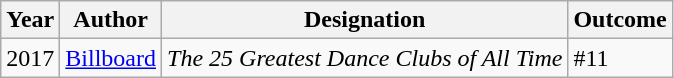<table class="wikitable">
<tr>
<th>Year</th>
<th>Author</th>
<th>Designation</th>
<th>Outcome</th>
</tr>
<tr>
<td>2017</td>
<td><a href='#'>Billboard</a></td>
<td><em>The 25 Greatest Dance Clubs of All Time</em></td>
<td>#11</td>
</tr>
</table>
